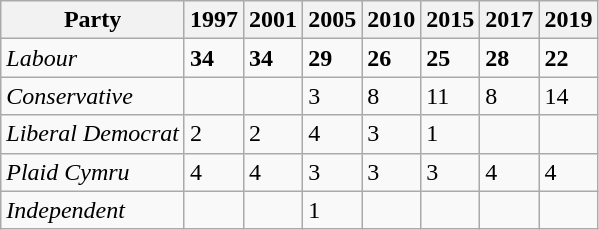<table class="wikitable">
<tr>
<th>Party</th>
<th>1997</th>
<th>2001</th>
<th>2005</th>
<th>2010</th>
<th>2015</th>
<th>2017</th>
<th>2019</th>
</tr>
<tr>
<td><em>Labour</em></td>
<td bgcolor=><strong>34</strong></td>
<td bgcolor=><strong>34</strong></td>
<td bgcolor=><strong>29</strong></td>
<td bgcolor=><strong>26</strong></td>
<td bgcolor=><strong>25</strong></td>
<td bgcolor=><strong>28</strong></td>
<td bgcolor=><strong>22</strong></td>
</tr>
<tr>
<td><em>Conservative</em></td>
<td></td>
<td></td>
<td bgcolor=>3</td>
<td bgcolor=>8</td>
<td bgcolor=>11</td>
<td bgcolor=>8</td>
<td bgcolor=>14</td>
</tr>
<tr>
<td><em>Liberal Democrat</em></td>
<td bgcolor=>2</td>
<td bgcolor=>2</td>
<td bgcolor=>4</td>
<td bgcolor=>3</td>
<td bgcolor=>1</td>
<td></td>
<td></td>
</tr>
<tr>
<td><em>Plaid Cymru</em></td>
<td bgcolor=>4</td>
<td bgcolor=>4</td>
<td bgcolor=>3</td>
<td bgcolor=>3</td>
<td bgcolor=>3</td>
<td bgcolor=>4</td>
<td bgcolor=>4</td>
</tr>
<tr>
<td><em>Independent</em></td>
<td></td>
<td></td>
<td>1</td>
<td></td>
<td></td>
<td></td>
<td></td>
</tr>
</table>
